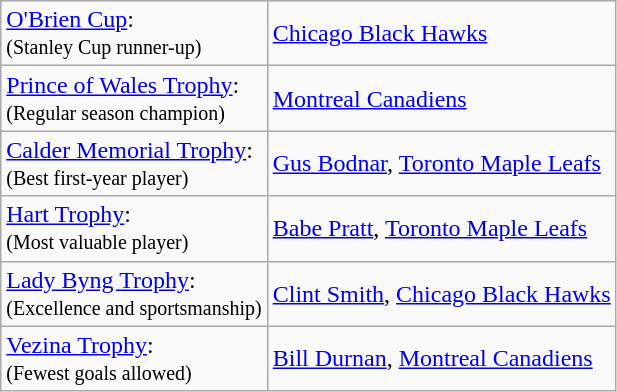<table class="wikitable">
<tr>
<td><a href='#'>O'Brien Cup</a>:<br><small>(Stanley Cup runner-up)</small></td>
<td><a href='#'>Chicago Black Hawks</a></td>
</tr>
<tr>
<td><a href='#'>Prince of Wales Trophy</a>:<br><small>(Regular season champion)</small></td>
<td><a href='#'>Montreal Canadiens</a></td>
</tr>
<tr>
<td><a href='#'>Calder Memorial Trophy</a>:<br><small>(Best first-year player)</small></td>
<td><a href='#'>Gus Bodnar</a>, <a href='#'>Toronto Maple Leafs</a></td>
</tr>
<tr>
<td><a href='#'>Hart Trophy</a>:<br><small>(Most valuable player)</small></td>
<td><a href='#'>Babe Pratt</a>, <a href='#'>Toronto Maple Leafs</a></td>
</tr>
<tr>
<td><a href='#'>Lady Byng Trophy</a>:<br><small>(Excellence and sportsmanship)</small></td>
<td><a href='#'>Clint Smith</a>, <a href='#'>Chicago Black Hawks</a></td>
</tr>
<tr>
<td><a href='#'>Vezina Trophy</a>:<br><small>(Fewest goals allowed)</small></td>
<td><a href='#'>Bill Durnan</a>, <a href='#'>Montreal Canadiens</a></td>
</tr>
</table>
